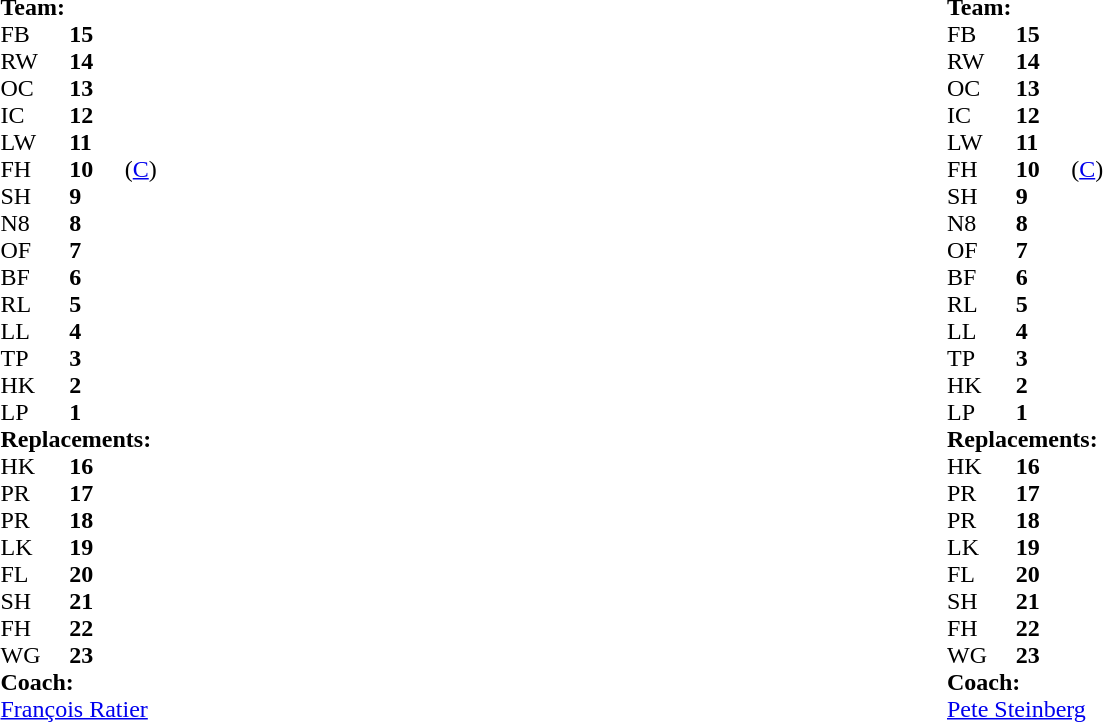<table style="width:100%">
<tr>
<td width="50%"><br><table cellspacing="0" cellpadding="0">
<tr>
<td colspan="4"><strong>Team:</strong></td>
</tr>
<tr>
<th width="3%"></th>
<th width="3%"></th>
<th width="22%"></th>
<th width="22%"></th>
</tr>
<tr>
<td>FB</td>
<td><strong>15</strong></td>
<td></td>
</tr>
<tr>
<td>RW</td>
<td><strong>14</strong></td>
<td></td>
</tr>
<tr>
<td>OC</td>
<td><strong>13</strong></td>
<td></td>
</tr>
<tr>
<td>IC</td>
<td><strong>12</strong></td>
<td></td>
</tr>
<tr>
<td>LW</td>
<td><strong>11</strong></td>
<td></td>
</tr>
<tr>
<td>FH</td>
<td><strong>10</strong></td>
<td>(<a href='#'>C</a>)</td>
</tr>
<tr>
<td>SH</td>
<td><strong>9</strong></td>
<td></td>
</tr>
<tr>
<td>N8</td>
<td><strong>8</strong></td>
<td></td>
</tr>
<tr>
<td>OF</td>
<td><strong>7</strong></td>
<td></td>
</tr>
<tr>
<td>BF</td>
<td><strong>6</strong></td>
<td></td>
</tr>
<tr>
<td>RL</td>
<td><strong>5</strong></td>
<td></td>
</tr>
<tr>
<td>LL</td>
<td><strong>4</strong></td>
<td></td>
</tr>
<tr>
<td>TP</td>
<td><strong>3</strong></td>
<td></td>
</tr>
<tr>
<td>HK</td>
<td><strong>2</strong></td>
<td></td>
</tr>
<tr>
<td>LP</td>
<td><strong>1</strong></td>
<td></td>
</tr>
<tr>
<td colspan=4><strong>Replacements:</strong></td>
</tr>
<tr>
<td>HK</td>
<td><strong>16</strong></td>
<td></td>
<td></td>
</tr>
<tr>
<td>PR</td>
<td><strong>17</strong></td>
<td></td>
</tr>
<tr>
<td>PR</td>
<td><strong>18</strong></td>
<td></td>
</tr>
<tr>
<td>LK</td>
<td><strong>19</strong></td>
<td></td>
</tr>
<tr>
<td>FL</td>
<td><strong>20</strong></td>
<td></td>
</tr>
<tr>
<td>SH</td>
<td><strong>21</strong></td>
<td></td>
</tr>
<tr>
<td>FH</td>
<td><strong>22</strong></td>
<td></td>
</tr>
<tr>
<td>WG</td>
<td><strong>23</strong></td>
<td></td>
</tr>
<tr>
<td colspan="4"><strong>Coach:</strong></td>
</tr>
<tr>
<td colspan="4"> <a href='#'>François Ratier</a></td>
</tr>
<tr>
</tr>
</table>
</td>
<td width="50%"><br><table cellspacing="0" cellpadding="0">
<tr>
<td colspan="4"><strong>Team:</strong></td>
</tr>
<tr>
<th width="3%"></th>
<th width="3%"></th>
<th width="22%"></th>
<th width="22%"></th>
</tr>
<tr>
<td>FB</td>
<td><strong>15</strong></td>
<td></td>
</tr>
<tr>
<td>RW</td>
<td><strong>14</strong></td>
<td></td>
</tr>
<tr>
<td>OC</td>
<td><strong>13</strong></td>
<td></td>
</tr>
<tr>
<td>IC</td>
<td><strong>12</strong></td>
<td></td>
</tr>
<tr>
<td>LW</td>
<td><strong>11</strong></td>
<td></td>
</tr>
<tr>
<td>FH</td>
<td><strong>10</strong></td>
<td>(<a href='#'>C</a>)</td>
</tr>
<tr>
<td>SH</td>
<td><strong>9</strong></td>
<td></td>
</tr>
<tr>
<td>N8</td>
<td><strong>8</strong></td>
<td></td>
</tr>
<tr>
<td>OF</td>
<td><strong>7</strong></td>
<td></td>
</tr>
<tr>
<td>BF</td>
<td><strong>6</strong></td>
<td></td>
</tr>
<tr>
<td>RL</td>
<td><strong>5</strong></td>
<td></td>
</tr>
<tr>
<td>LL</td>
<td><strong>4</strong></td>
<td></td>
</tr>
<tr>
<td>TP</td>
<td><strong>3</strong></td>
<td></td>
</tr>
<tr>
<td>HK</td>
<td><strong>2</strong></td>
<td></td>
</tr>
<tr>
<td>LP</td>
<td><strong>1</strong></td>
<td></td>
</tr>
<tr>
<td colspan=4><strong>Replacements:</strong></td>
</tr>
<tr>
<td>HK</td>
<td><strong>16</strong></td>
<td></td>
<td></td>
</tr>
<tr>
<td>PR</td>
<td><strong>17</strong></td>
<td></td>
</tr>
<tr>
<td>PR</td>
<td><strong>18</strong></td>
<td></td>
</tr>
<tr>
<td>LK</td>
<td><strong>19</strong></td>
<td></td>
</tr>
<tr>
<td>FL</td>
<td><strong>20</strong></td>
<td></td>
</tr>
<tr>
<td>SH</td>
<td><strong>21</strong></td>
<td></td>
</tr>
<tr>
<td>FH</td>
<td><strong>22</strong></td>
<td></td>
</tr>
<tr>
<td>WG</td>
<td><strong>23</strong></td>
<td></td>
</tr>
<tr>
<td colspan="4"><strong>Coach:</strong></td>
</tr>
<tr>
<td colspan="4"> <a href='#'>Pete Steinberg</a></td>
</tr>
<tr>
</tr>
</table>
</td>
</tr>
</table>
